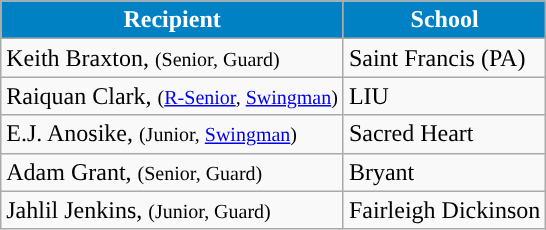<table class="wikitable" border="1">
<tr>
<th align="center" style="background:#0081C4; color:#FFFFFF;">Recipient</th>
<th align="center" style="background:#0081C4; color:#FFFFFF;">School</th>
</tr>
<tr>
<td>Keith Braxton, <small>(Senior, Guard)</small></td>
<td>Saint Francis (PA)</td>
</tr>
<tr>
<td>Raiquan Clark, <small>(<a href='#'>R-Senior</a>, <a href='#'>Swingman</a>)</small></td>
<td>LIU</td>
</tr>
<tr>
<td>E.J. Anosike, <small>(Junior, <a href='#'>Swingman</a>)</small></td>
<td>Sacred Heart</td>
</tr>
<tr>
<td>Adam Grant, <small>(Senior, Guard)</small></td>
<td>Bryant</td>
</tr>
<tr>
<td>Jahlil Jenkins, <small>(Junior, Guard)</small></td>
<td>Fairleigh Dickinson</td>
</tr>
</table>
